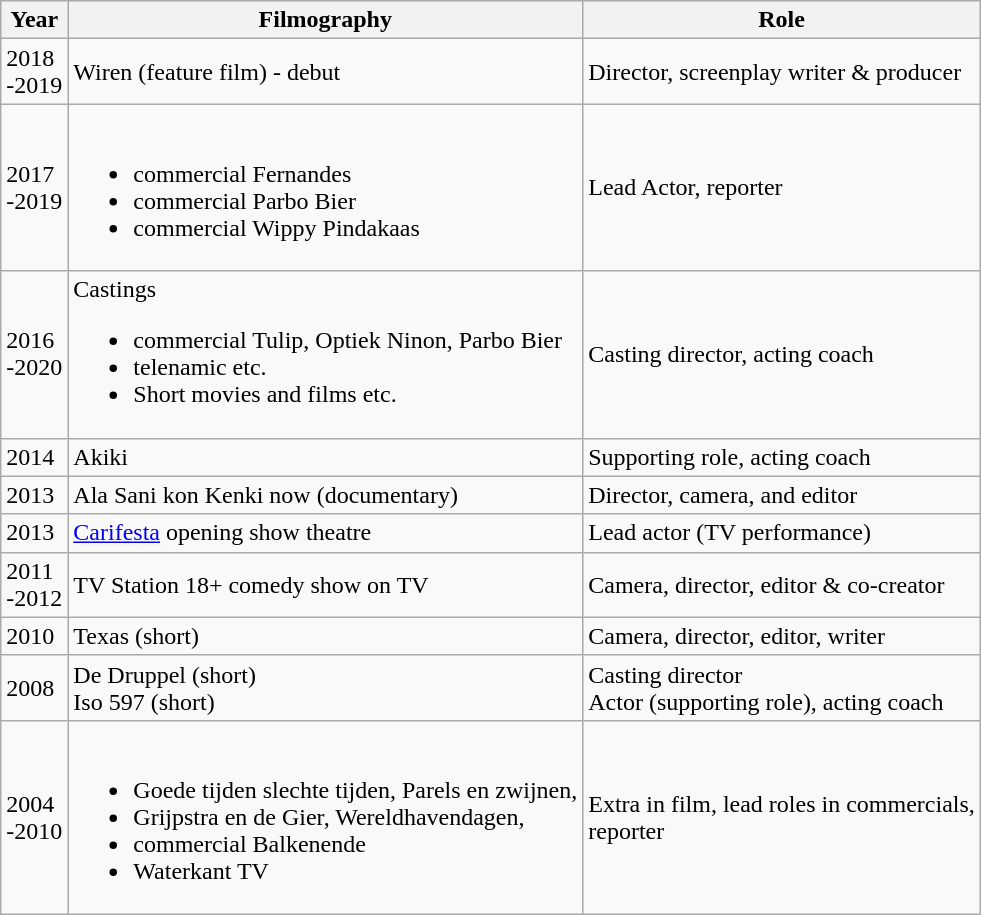<table class="wikitable">
<tr>
<th>Year</th>
<th>Filmography</th>
<th>Role</th>
</tr>
<tr>
<td>2018<br>-2019</td>
<td>Wiren (feature film) - debut</td>
<td>Director, screenplay writer & producer</td>
</tr>
<tr>
<td>2017<br>-2019</td>
<td><br><ul><li>commercial Fernandes</li><li>commercial Parbo Bier</li><li>commercial Wippy Pindakaas</li></ul></td>
<td>Lead Actor, reporter</td>
</tr>
<tr>
<td>2016<br>-2020</td>
<td>Castings<br><ul><li>commercial Tulip, Optiek Ninon, Parbo Bier</li><li>telenamic etc.</li><li>Short movies and films etc.</li></ul></td>
<td>Casting director, acting coach</td>
</tr>
<tr>
<td>2014</td>
<td>Akiki </td>
<td>Supporting role, acting coach</td>
</tr>
<tr>
<td>2013</td>
<td>Ala Sani kon Kenki now (documentary)</td>
<td>Director, camera, and editor</td>
</tr>
<tr>
<td>2013</td>
<td><a href='#'>Carifesta</a> opening show theatre</td>
<td>Lead actor (TV performance)</td>
</tr>
<tr>
<td>2011<br>-2012</td>
<td>TV Station 18+ comedy show on TV</td>
<td>Camera, director, editor & co-creator</td>
</tr>
<tr>
<td>2010</td>
<td>Texas (short)</td>
<td>Camera, director, editor, writer</td>
</tr>
<tr>
<td>2008</td>
<td>De Druppel (short)<br>Iso 597 (short)</td>
<td>Casting director<br>Actor (supporting role), acting coach</td>
</tr>
<tr>
<td>2004<br>-2010</td>
<td><br><ul><li>Goede tijden slechte tijden, Parels en zwijnen,</li><li>Grijpstra en de Gier, Wereldhavendagen,</li><li>commercial Balkenende</li><li>Waterkant TV</li></ul></td>
<td>Extra in film, lead roles in commercials,<br>reporter</td>
</tr>
</table>
